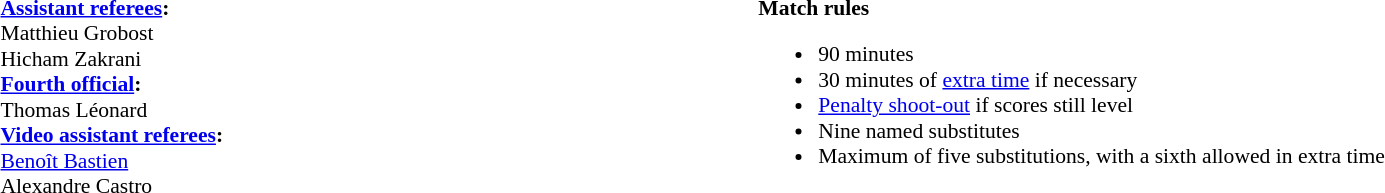<table width=100% style="font-size:90%">
<tr>
<td><br><strong><a href='#'>Assistant referees</a>:</strong>
<br>Matthieu Grobost
<br>Hicham Zakrani
<br><strong><a href='#'>Fourth official</a>:</strong>
<br>Thomas Léonard
<br><strong><a href='#'>Video assistant referees</a>:</strong>
<br><a href='#'>Benoît Bastien</a>
<br>Alexandre Castro</td>
<td style="width:60%; vertical-align:top;"><br><strong>Match rules</strong><ul><li>90 minutes</li><li>30 minutes of <a href='#'>extra time</a> if necessary</li><li><a href='#'>Penalty shoot-out</a> if scores still level</li><li>Nine named substitutes</li><li>Maximum of five substitutions, with a sixth allowed in extra time</li></ul></td>
</tr>
</table>
